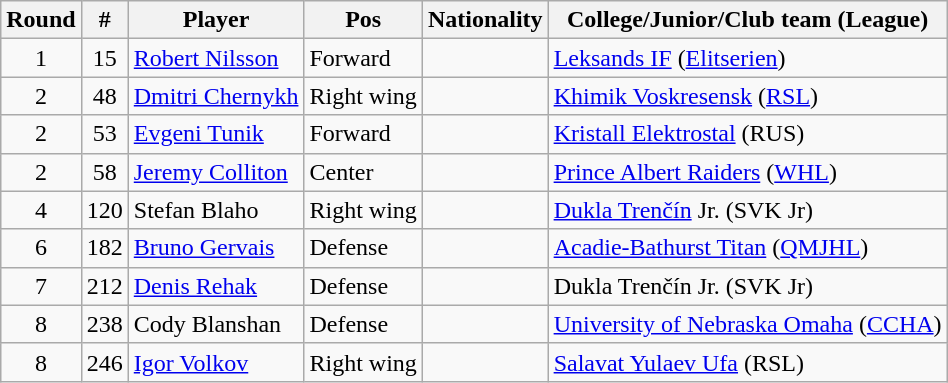<table class="wikitable">
<tr>
<th>Round</th>
<th>#</th>
<th>Player</th>
<th>Pos</th>
<th>Nationality</th>
<th>College/Junior/Club team (League)</th>
</tr>
<tr>
<td style="text-align:center">1</td>
<td style="text-align:center">15</td>
<td><a href='#'>Robert Nilsson</a></td>
<td>Forward</td>
<td></td>
<td><a href='#'>Leksands IF</a> (<a href='#'>Elitserien</a>)</td>
</tr>
<tr>
<td style="text-align:center">2</td>
<td style="text-align:center">48</td>
<td><a href='#'>Dmitri Chernykh</a></td>
<td>Right wing</td>
<td></td>
<td><a href='#'>Khimik Voskresensk</a> (<a href='#'>RSL</a>)</td>
</tr>
<tr>
<td style="text-align:center">2</td>
<td style="text-align:center">53</td>
<td><a href='#'>Evgeni Tunik</a></td>
<td>Forward</td>
<td></td>
<td><a href='#'>Kristall Elektrostal</a> (RUS)</td>
</tr>
<tr>
<td style="text-align:center">2</td>
<td style="text-align:center">58</td>
<td><a href='#'>Jeremy Colliton</a></td>
<td>Center</td>
<td></td>
<td><a href='#'>Prince Albert Raiders</a> (<a href='#'>WHL</a>)</td>
</tr>
<tr>
<td style="text-align:center">4</td>
<td style="text-align:center">120</td>
<td>Stefan Blaho</td>
<td>Right wing</td>
<td></td>
<td><a href='#'>Dukla Trenčín</a> Jr. (SVK Jr)</td>
</tr>
<tr>
<td style="text-align:center">6</td>
<td style="text-align:center">182</td>
<td><a href='#'>Bruno Gervais</a></td>
<td>Defense</td>
<td></td>
<td><a href='#'>Acadie-Bathurst Titan</a> (<a href='#'>QMJHL</a>)</td>
</tr>
<tr>
<td style="text-align:center">7</td>
<td style="text-align:center">212</td>
<td><a href='#'>Denis Rehak</a></td>
<td>Defense</td>
<td></td>
<td>Dukla Trenčín Jr. (SVK Jr)</td>
</tr>
<tr>
<td style="text-align:center">8</td>
<td style="text-align:center">238</td>
<td>Cody Blanshan</td>
<td>Defense</td>
<td></td>
<td><a href='#'>University of Nebraska Omaha</a> (<a href='#'>CCHA</a>)</td>
</tr>
<tr>
<td style="text-align:center">8</td>
<td style="text-align:center">246</td>
<td><a href='#'>Igor Volkov</a></td>
<td>Right wing</td>
<td></td>
<td><a href='#'>Salavat Yulaev Ufa</a> (RSL)</td>
</tr>
</table>
